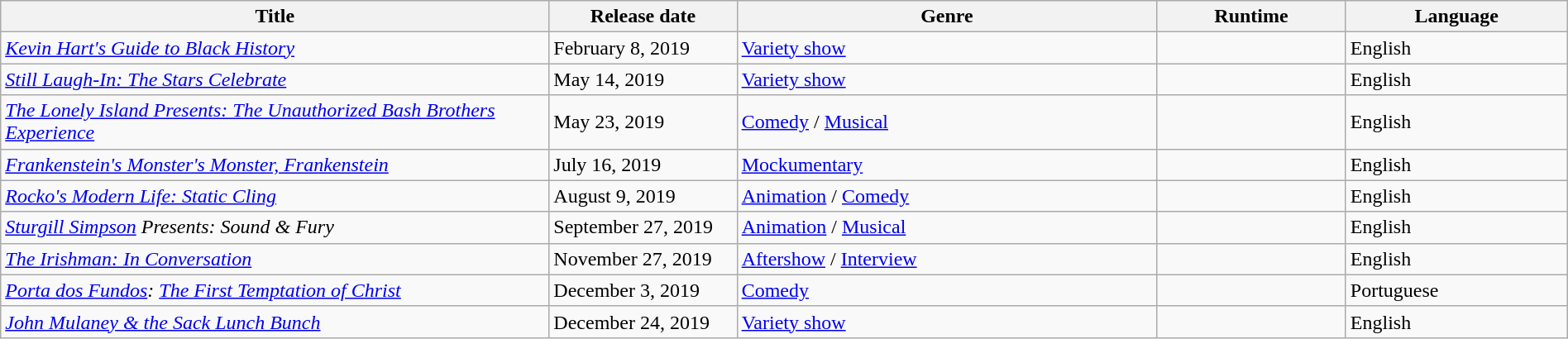<table class="wikitable sortable" style="width:100%">
<tr>
<th style="width:35%;">Title</th>
<th scope="col" style="width:12%;">Release date</th>
<th>Genre</th>
<th>Runtime</th>
<th>Language</th>
</tr>
<tr>
<td><em><a href='#'>Kevin Hart's Guide to Black History</a></em></td>
<td>February 8, 2019</td>
<td><a href='#'>Variety show</a></td>
<td></td>
<td>English</td>
</tr>
<tr>
<td><em><a href='#'>Still Laugh-In: The Stars Celebrate</a></em></td>
<td>May 14, 2019</td>
<td><a href='#'>Variety show</a></td>
<td></td>
<td>English</td>
</tr>
<tr>
<td><em><a href='#'>The Lonely Island Presents: The Unauthorized Bash Brothers Experience</a></em></td>
<td>May 23, 2019</td>
<td><a href='#'>Comedy</a> / <a href='#'>Musical</a></td>
<td></td>
<td>English</td>
</tr>
<tr>
<td><em><a href='#'>Frankenstein's Monster's Monster, Frankenstein</a></em></td>
<td>July 16, 2019</td>
<td><a href='#'>Mockumentary</a></td>
<td></td>
<td>English</td>
</tr>
<tr>
<td><em><a href='#'>Rocko's Modern Life: Static Cling</a></em></td>
<td>August 9, 2019</td>
<td><a href='#'>Animation</a> / <a href='#'>Comedy</a></td>
<td></td>
<td>English</td>
</tr>
<tr>
<td><em><a href='#'>Sturgill Simpson</a> Presents: Sound & Fury</em></td>
<td>September 27, 2019</td>
<td><a href='#'>Animation</a> / <a href='#'>Musical</a></td>
<td></td>
<td>English</td>
</tr>
<tr>
<td><em><a href='#'>The Irishman: In Conversation</a></em></td>
<td>November 27, 2019</td>
<td><a href='#'>Aftershow</a> / <a href='#'>Interview</a></td>
<td></td>
<td>English</td>
</tr>
<tr>
<td><em><a href='#'>Porta dos Fundos</a>: <a href='#'>The First Temptation of Christ</a></em></td>
<td>December 3, 2019</td>
<td><a href='#'>Comedy</a></td>
<td></td>
<td>Portuguese</td>
</tr>
<tr>
<td><em><a href='#'>John Mulaney & the Sack Lunch Bunch</a></em></td>
<td>December 24, 2019</td>
<td><a href='#'>Variety show</a></td>
<td></td>
<td>English</td>
</tr>
</table>
